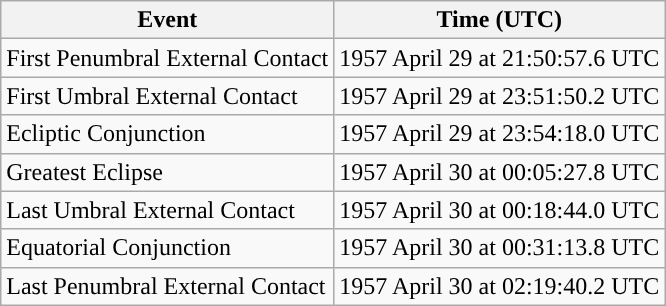<table class="wikitable">
<tr>
<th>Event</th>
<th>Time (UTC)</th>
</tr>
<tr>
<td>First Penumbral External Contact</td>
<td>1957 April 29 at 21:50:57.6 UTC</td>
</tr>
<tr>
<td>First Umbral External Contact</td>
<td>1957 April 29 at 23:51:50.2 UTC</td>
</tr>
<tr>
<td>Ecliptic Conjunction</td>
<td>1957 April 29 at 23:54:18.0 UTC</td>
</tr>
<tr>
<td>Greatest Eclipse</td>
<td>1957 April 30 at 00:05:27.8 UTC</td>
</tr>
<tr>
<td>Last Umbral External Contact</td>
<td>1957 April 30 at 00:18:44.0 UTC</td>
</tr>
<tr>
<td>Equatorial Conjunction</td>
<td>1957 April 30 at 00:31:13.8 UTC</td>
</tr>
<tr>
<td>Last Penumbral External Contact</td>
<td>1957 April 30 at 02:19:40.2 UTC</td>
</tr>
</table>
